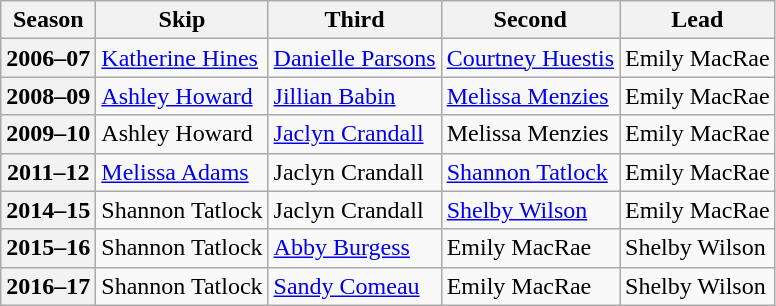<table class="wikitable">
<tr>
<th scope="col">Season</th>
<th scope="col">Skip</th>
<th scope="col">Third</th>
<th scope="col">Second</th>
<th scope="col">Lead</th>
</tr>
<tr>
<th scope="row">2006–07</th>
<td><a href='#'>Katherine Hines</a></td>
<td><a href='#'>Danielle Parsons</a></td>
<td><a href='#'>Courtney Huestis</a></td>
<td>Emily MacRae</td>
</tr>
<tr>
<th scope="row">2008–09</th>
<td><a href='#'>Ashley Howard</a></td>
<td><a href='#'>Jillian Babin</a></td>
<td><a href='#'>Melissa Menzies</a></td>
<td>Emily MacRae</td>
</tr>
<tr>
<th scope="row">2009–10</th>
<td>Ashley Howard</td>
<td><a href='#'>Jaclyn Crandall</a></td>
<td>Melissa Menzies</td>
<td>Emily MacRae</td>
</tr>
<tr>
<th scope="row">2011–12</th>
<td><a href='#'>Melissa Adams</a></td>
<td>Jaclyn Crandall</td>
<td><a href='#'>Shannon Tatlock</a></td>
<td>Emily MacRae</td>
</tr>
<tr>
<th scope="row">2014–15</th>
<td>Shannon Tatlock</td>
<td>Jaclyn Crandall</td>
<td><a href='#'>Shelby Wilson</a></td>
<td>Emily MacRae</td>
</tr>
<tr>
<th scope="row">2015–16</th>
<td>Shannon Tatlock</td>
<td><a href='#'>Abby Burgess</a></td>
<td>Emily MacRae</td>
<td>Shelby Wilson</td>
</tr>
<tr>
<th scope="row">2016–17</th>
<td>Shannon Tatlock</td>
<td><a href='#'>Sandy Comeau</a></td>
<td>Emily MacRae</td>
<td>Shelby Wilson</td>
</tr>
</table>
